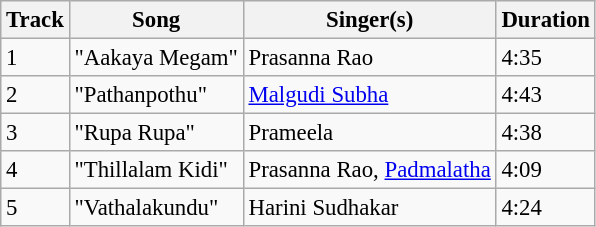<table class="wikitable" style="font-size:95%;">
<tr>
<th>Track</th>
<th>Song</th>
<th>Singer(s)</th>
<th>Duration</th>
</tr>
<tr>
<td>1</td>
<td>"Aakaya Megam"</td>
<td>Prasanna Rao</td>
<td>4:35</td>
</tr>
<tr>
<td>2</td>
<td>"Pathanpothu"</td>
<td><a href='#'>Malgudi Subha</a></td>
<td>4:43</td>
</tr>
<tr>
<td>3</td>
<td>"Rupa Rupa"</td>
<td>Prameela</td>
<td>4:38</td>
</tr>
<tr>
<td>4</td>
<td>"Thillalam Kidi"</td>
<td>Prasanna Rao, <a href='#'>Padmalatha</a></td>
<td>4:09</td>
</tr>
<tr>
<td>5</td>
<td>"Vathalakundu"</td>
<td>Harini Sudhakar</td>
<td>4:24</td>
</tr>
</table>
